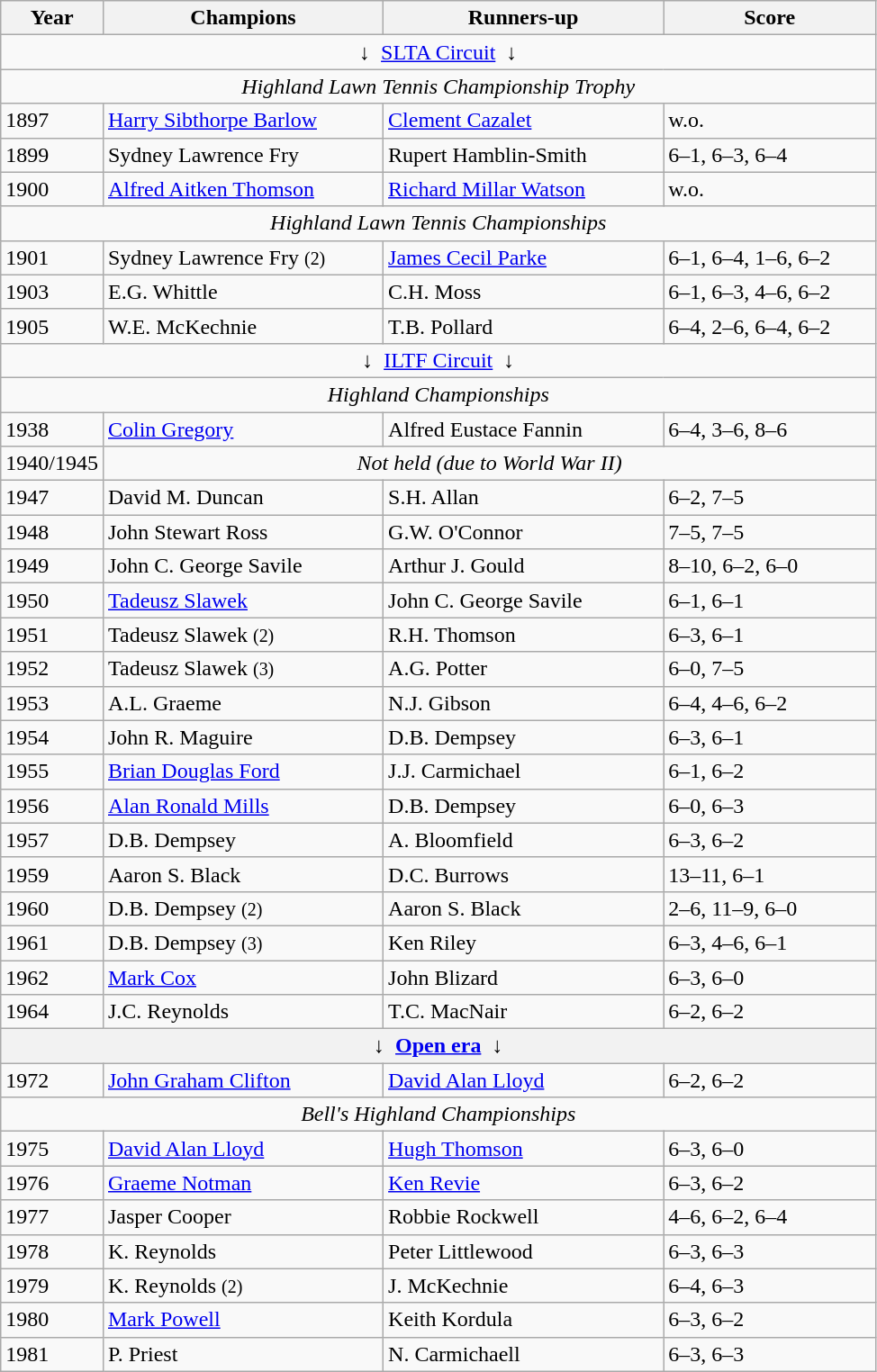<table class="wikitable sortable">
<tr>
<th style="width:60px;">Year</th>
<th style="width:200px;">Champions</th>
<th style="width:200px;">Runners-up</th>
<th style="width:150px;">Score</th>
</tr>
<tr>
<td colspan=4 align=center>↓  <a href='#'>SLTA Circuit</a>  ↓</td>
</tr>
<tr>
<td colspan=4 align=center><em>Highland Lawn Tennis Championship Trophy</em></td>
</tr>
<tr>
<td>1897</td>
<td> <a href='#'>Harry Sibthorpe Barlow</a></td>
<td> <a href='#'>Clement Cazalet</a></td>
<td>w.o.</td>
</tr>
<tr>
<td>1899</td>
<td> Sydney Lawrence Fry</td>
<td> Rupert Hamblin-Smith</td>
<td>6–1, 6–3, 6–4</td>
</tr>
<tr>
<td>1900</td>
<td> <a href='#'>Alfred Aitken Thomson</a></td>
<td> <a href='#'>Richard Millar Watson</a></td>
<td>w.o.</td>
</tr>
<tr>
<td colspan=4 align=center><em>Highland Lawn Tennis Championships</em></td>
</tr>
<tr>
<td>1901</td>
<td> Sydney Lawrence Fry <small>(2)</small></td>
<td> <a href='#'>James Cecil Parke</a></td>
<td>6–1, 6–4, 1–6, 6–2</td>
</tr>
<tr>
<td>1903</td>
<td> E.G. Whittle</td>
<td> C.H. Moss</td>
<td>6–1, 6–3, 4–6, 6–2</td>
</tr>
<tr>
<td>1905</td>
<td> W.E. McKechnie</td>
<td> T.B. Pollard</td>
<td>6–4, 2–6, 6–4, 6–2</td>
</tr>
<tr>
<td colspan=4 align=center>↓  <a href='#'>ILTF Circuit</a>  ↓</td>
</tr>
<tr>
<td colspan=4 align=center><em>Highland Championships</em></td>
</tr>
<tr>
<td>1938</td>
<td> <a href='#'>Colin Gregory</a></td>
<td> Alfred Eustace Fannin</td>
<td>6–4, 3–6, 8–6</td>
</tr>
<tr>
<td>1940/1945</td>
<td colspan=4 align=center><em>Not held (due to World War II)</em></td>
</tr>
<tr>
<td>1947</td>
<td> David M. Duncan</td>
<td> S.H. Allan</td>
<td>6–2, 7–5</td>
</tr>
<tr>
<td>1948</td>
<td> John Stewart Ross</td>
<td>  G.W. O'Connor</td>
<td>7–5, 7–5</td>
</tr>
<tr>
<td>1949</td>
<td> John C. George Savile</td>
<td> Arthur J. Gould</td>
<td>8–10, 6–2, 6–0</td>
</tr>
<tr>
<td>1950</td>
<td> <a href='#'>Tadeusz Slawek</a></td>
<td> John C. George Savile</td>
<td>6–1, 6–1</td>
</tr>
<tr>
<td>1951</td>
<td> Tadeusz Slawek  <small>(2)</small></td>
<td> R.H. Thomson</td>
<td>6–3, 6–1</td>
</tr>
<tr>
<td>1952</td>
<td> Tadeusz Slawek   <small>(3)</small></td>
<td> A.G. Potter</td>
<td>6–0, 7–5</td>
</tr>
<tr>
<td>1953</td>
<td> A.L. Graeme</td>
<td> N.J. Gibson</td>
<td>6–4, 4–6, 6–2</td>
</tr>
<tr>
<td>1954</td>
<td> John R. Maguire</td>
<td> D.B. Dempsey</td>
<td>6–3, 6–1</td>
</tr>
<tr>
<td>1955</td>
<td> <a href='#'>Brian Douglas Ford</a></td>
<td> J.J. Carmichael</td>
<td>6–1, 6–2</td>
</tr>
<tr>
<td>1956</td>
<td> <a href='#'>Alan Ronald Mills</a></td>
<td> D.B. Dempsey</td>
<td>6–0, 6–3</td>
</tr>
<tr>
<td>1957</td>
<td> D.B. Dempsey</td>
<td> A. Bloomfield</td>
<td>6–3, 6–2</td>
</tr>
<tr>
<td>1959</td>
<td> Aaron S. Black</td>
<td> D.C. Burrows</td>
<td>13–11, 6–1</td>
</tr>
<tr>
<td>1960</td>
<td> D.B. Dempsey  <small>(2)</small></td>
<td> Aaron S. Black</td>
<td>2–6, 11–9, 6–0</td>
</tr>
<tr>
<td>1961</td>
<td> D.B. Dempsey  <small>(3)</small></td>
<td> Ken Riley</td>
<td>6–3, 4–6, 6–1</td>
</tr>
<tr>
<td>1962</td>
<td>  <a href='#'>Mark Cox</a></td>
<td> John Blizard </td>
<td>6–3, 6–0</td>
</tr>
<tr>
<td>1964</td>
<td> J.C. Reynolds</td>
<td> T.C. MacNair</td>
<td>6–2, 6–2</td>
</tr>
<tr>
<th colspan=4 align=center>↓  <a href='#'>Open era</a>  ↓</th>
</tr>
<tr>
<td>1972</td>
<td> <a href='#'>John Graham Clifton</a></td>
<td> <a href='#'>David Alan Lloyd</a></td>
<td>6–2, 6–2</td>
</tr>
<tr>
<td colspan=4 align=center><em>Bell's Highland Championships</em></td>
</tr>
<tr>
<td>1975</td>
<td> <a href='#'>David Alan Lloyd</a></td>
<td> <a href='#'>Hugh Thomson</a></td>
<td>6–3, 6–0</td>
</tr>
<tr>
<td>1976</td>
<td> <a href='#'>Graeme Notman</a></td>
<td> <a href='#'>Ken Revie</a></td>
<td>6–3, 6–2</td>
</tr>
<tr>
<td>1977</td>
<td>  Jasper Cooper</td>
<td> Robbie Rockwell</td>
<td>4–6, 6–2, 6–4</td>
</tr>
<tr>
<td>1978</td>
<td>  K. Reynolds</td>
<td> Peter Littlewood</td>
<td>6–3, 6–3</td>
</tr>
<tr>
<td>1979</td>
<td>  K. Reynolds  <small>(2)</small></td>
<td> J. McKechnie</td>
<td>6–4, 6–3</td>
</tr>
<tr>
<td>1980 </td>
<td> <a href='#'>Mark Powell</a></td>
<td>  Keith Kordula</td>
<td>6–3, 6–2</td>
</tr>
<tr>
<td>1981</td>
<td>  P. Priest</td>
<td>  N. Carmichaell</td>
<td>6–3, 6–3</td>
</tr>
</table>
